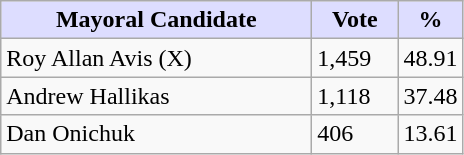<table class="wikitable">
<tr>
<th style="background:#ddf; width:200px;">Mayoral Candidate</th>
<th style="background:#ddf; width:50px;">Vote</th>
<th style="background:#ddf; width:30px;">%</th>
</tr>
<tr>
<td>Roy Allan Avis (X)</td>
<td>1,459</td>
<td>48.91</td>
</tr>
<tr>
<td>Andrew Hallikas</td>
<td>1,118</td>
<td>37.48</td>
</tr>
<tr>
<td>Dan Onichuk</td>
<td>406</td>
<td>13.61</td>
</tr>
</table>
